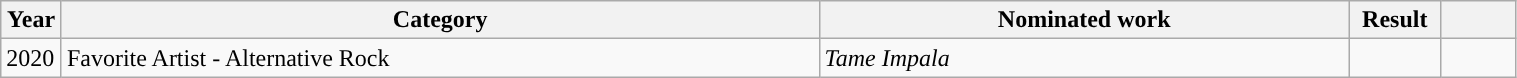<table class="wikitable plainrowheaders" style="width:80%;">
<tr>
<th scope="col" style="width:4%;">Year</th>
<th scope="col" style="width:50%;">Category</th>
<th scope="col" style="width:35%;">Nominated work</th>
<th scope="col" style="width:6%;">Result</th>
<th scope="col" style="width:6%;"></th>
</tr>
<tr>
<td>2020</td>
<td rowspan="1">Favorite Artist - Alternative Rock</td>
<td><em>Tame Impala</em></td>
<td></td>
<td></td>
</tr>
</table>
